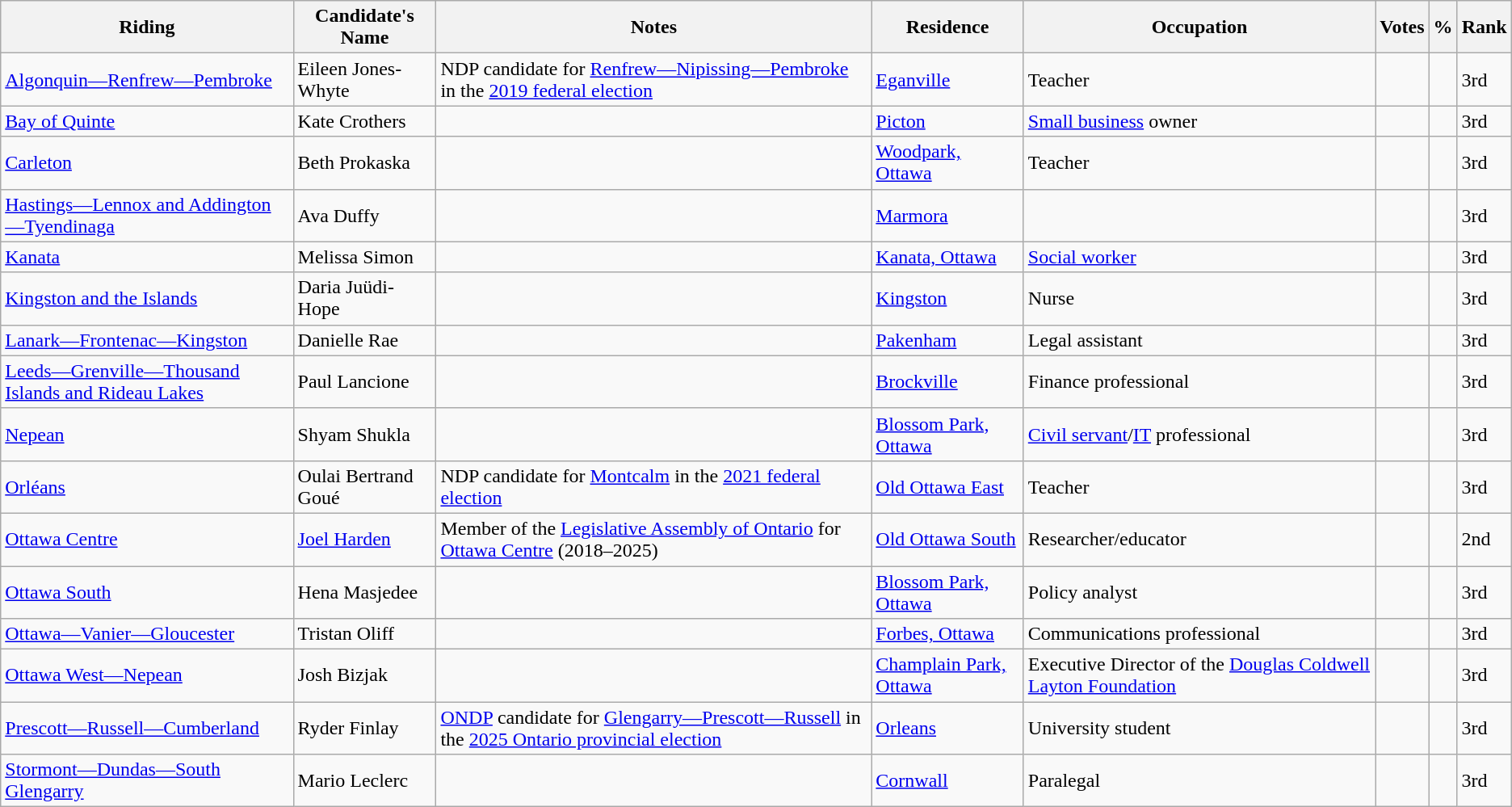<table class="wikitable sortable">
<tr>
<th>Riding<br></th>
<th>Candidate's Name</th>
<th>Notes</th>
<th>Residence</th>
<th>Occupation</th>
<th>Votes</th>
<th>%</th>
<th>Rank</th>
</tr>
<tr>
<td><a href='#'>Algonquin—Renfrew—Pembroke</a></td>
<td>Eileen Jones-Whyte</td>
<td>NDP candidate for <a href='#'>Renfrew—Nipissing—Pembroke</a> in the <a href='#'>2019 federal election</a></td>
<td><a href='#'>Eganville</a></td>
<td>Teacher</td>
<td></td>
<td></td>
<td>3rd</td>
</tr>
<tr>
<td><a href='#'>Bay of Quinte</a></td>
<td>Kate Crothers</td>
<td></td>
<td><a href='#'>Picton</a></td>
<td><a href='#'>Small business</a> owner</td>
<td></td>
<td></td>
<td>3rd</td>
</tr>
<tr>
<td><a href='#'>Carleton</a></td>
<td>Beth Prokaska</td>
<td></td>
<td><a href='#'>Woodpark, Ottawa</a></td>
<td>Teacher</td>
<td></td>
<td></td>
<td>3rd</td>
</tr>
<tr>
<td><a href='#'>Hastings—Lennox and Addington—Tyendinaga</a></td>
<td>Ava Duffy</td>
<td></td>
<td><a href='#'>Marmora</a></td>
<td></td>
<td></td>
<td></td>
<td>3rd</td>
</tr>
<tr>
<td><a href='#'>Kanata</a></td>
<td>Melissa Simon</td>
<td></td>
<td><a href='#'>Kanata, Ottawa</a></td>
<td><a href='#'>Social worker</a></td>
<td></td>
<td></td>
<td>3rd</td>
</tr>
<tr>
<td><a href='#'>Kingston and the Islands</a></td>
<td>Daria Juüdi-Hope</td>
<td></td>
<td><a href='#'>Kingston</a></td>
<td>Nurse</td>
<td></td>
<td></td>
<td>3rd</td>
</tr>
<tr>
<td><a href='#'>Lanark—Frontenac—Kingston</a></td>
<td>Danielle Rae</td>
<td></td>
<td><a href='#'>Pakenham</a></td>
<td>Legal assistant</td>
<td></td>
<td></td>
<td>3rd</td>
</tr>
<tr>
<td><a href='#'>Leeds—Grenville—Thousand Islands and Rideau Lakes</a></td>
<td>Paul Lancione</td>
<td></td>
<td><a href='#'>Brockville</a></td>
<td>Finance professional</td>
<td></td>
<td></td>
<td>3rd</td>
</tr>
<tr>
<td><a href='#'>Nepean</a></td>
<td>Shyam Shukla</td>
<td></td>
<td><a href='#'>Blossom Park, Ottawa</a></td>
<td><a href='#'>Civil servant</a>/<a href='#'>IT</a> professional</td>
<td></td>
<td></td>
<td>3rd</td>
</tr>
<tr>
<td><a href='#'>Orléans</a></td>
<td>Oulai Bertrand Goué</td>
<td>NDP candidate for <a href='#'>Montcalm</a> in the <a href='#'>2021 federal election</a></td>
<td><a href='#'>Old Ottawa East</a></td>
<td>Teacher</td>
<td></td>
<td></td>
<td>3rd</td>
</tr>
<tr>
<td><a href='#'>Ottawa Centre</a></td>
<td><a href='#'>Joel Harden</a></td>
<td>Member of the <a href='#'>Legislative Assembly of Ontario</a> for <a href='#'>Ottawa Centre</a> (2018–2025)</td>
<td><a href='#'>Old Ottawa South</a></td>
<td>Researcher/educator</td>
<td></td>
<td></td>
<td>2nd</td>
</tr>
<tr>
<td><a href='#'>Ottawa South</a></td>
<td>Hena Masjedee</td>
<td></td>
<td><a href='#'>Blossom Park, Ottawa</a></td>
<td>Policy analyst</td>
<td></td>
<td></td>
<td>3rd</td>
</tr>
<tr>
<td><a href='#'>Ottawa—Vanier—Gloucester</a></td>
<td>Tristan Oliff</td>
<td></td>
<td><a href='#'>Forbes, Ottawa</a></td>
<td>Communications professional</td>
<td></td>
<td></td>
<td>3rd</td>
</tr>
<tr>
<td><a href='#'>Ottawa West—Nepean</a></td>
<td>Josh Bizjak</td>
<td></td>
<td><a href='#'>Champlain Park, Ottawa</a></td>
<td>Executive Director of the <a href='#'>Douglas Coldwell Layton Foundation</a></td>
<td></td>
<td></td>
<td>3rd</td>
</tr>
<tr>
<td><a href='#'>Prescott—Russell—Cumberland</a></td>
<td>Ryder Finlay</td>
<td><a href='#'>ONDP</a> candidate for <a href='#'>Glengarry—Prescott—Russell</a> in the <a href='#'>2025 Ontario provincial election</a></td>
<td><a href='#'>Orleans</a></td>
<td>University student</td>
<td></td>
<td></td>
<td>3rd</td>
</tr>
<tr>
<td><a href='#'>Stormont—Dundas—South Glengarry</a></td>
<td>Mario Leclerc</td>
<td></td>
<td><a href='#'>Cornwall</a></td>
<td>Paralegal</td>
<td></td>
<td></td>
<td>3rd</td>
</tr>
</table>
